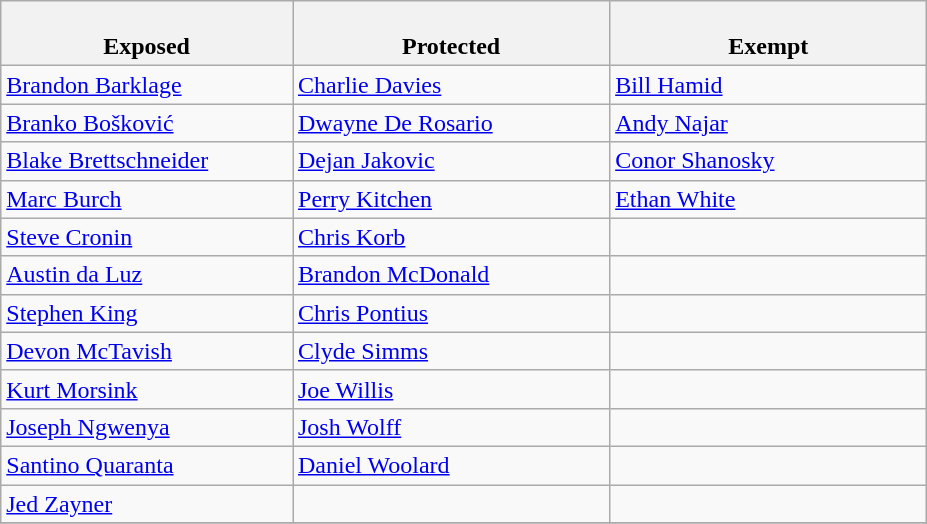<table class="wikitable">
<tr>
<th style="width:23%"><br>Exposed</th>
<th style="width:25%"><br>Protected</th>
<th style="width:25%"><br>Exempt</th>
</tr>
<tr>
<td><a href='#'>Brandon Barklage</a></td>
<td><a href='#'>Charlie Davies</a></td>
<td><a href='#'>Bill Hamid</a></td>
</tr>
<tr>
<td><a href='#'>Branko Bošković</a></td>
<td><a href='#'>Dwayne De Rosario</a></td>
<td><a href='#'>Andy Najar</a></td>
</tr>
<tr>
<td><a href='#'>Blake Brettschneider</a></td>
<td><a href='#'>Dejan Jakovic</a></td>
<td><a href='#'>Conor Shanosky</a></td>
</tr>
<tr>
<td><a href='#'>Marc Burch</a></td>
<td><a href='#'>Perry Kitchen</a></td>
<td><a href='#'>Ethan White</a></td>
</tr>
<tr>
<td><a href='#'>Steve Cronin</a></td>
<td><a href='#'>Chris Korb</a></td>
<td></td>
</tr>
<tr>
<td><a href='#'>Austin da Luz</a></td>
<td><a href='#'>Brandon McDonald</a></td>
<td></td>
</tr>
<tr>
<td><a href='#'>Stephen King</a></td>
<td><a href='#'>Chris Pontius</a></td>
<td></td>
</tr>
<tr>
<td><a href='#'>Devon McTavish</a></td>
<td><a href='#'>Clyde Simms</a></td>
<td></td>
</tr>
<tr>
<td><a href='#'>Kurt Morsink</a></td>
<td><a href='#'>Joe Willis</a></td>
<td></td>
</tr>
<tr>
<td><a href='#'>Joseph Ngwenya</a></td>
<td><a href='#'>Josh Wolff</a></td>
<td></td>
</tr>
<tr>
<td><a href='#'>Santino Quaranta</a></td>
<td><a href='#'>Daniel Woolard</a></td>
<td></td>
</tr>
<tr>
<td><a href='#'>Jed Zayner</a></td>
<td></td>
<td></td>
</tr>
<tr>
</tr>
</table>
